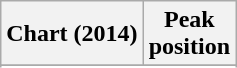<table class="wikitable plainrowheaders sortable" style="text-align:center">
<tr>
<th scope="col">Chart (2014)</th>
<th scope="col">Peak<br>position</th>
</tr>
<tr>
</tr>
<tr>
</tr>
<tr>
</tr>
<tr>
</tr>
<tr>
</tr>
<tr>
</tr>
<tr>
</tr>
<tr>
</tr>
</table>
